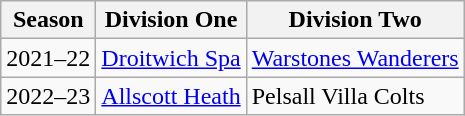<table class="wikitable" style="text-align: left">
<tr>
<th>Season</th>
<th>Division One</th>
<th>Division Two</th>
</tr>
<tr>
<td>2021–22</td>
<td><a href='#'>Droitwich Spa</a></td>
<td><a href='#'>Warstones Wanderers</a></td>
</tr>
<tr>
<td>2022–23</td>
<td><a href='#'>Allscott Heath</a></td>
<td>Pelsall Villa Colts</td>
</tr>
</table>
